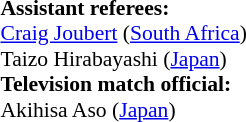<table style="width:100%; font-size:90%;">
<tr>
<td><br><strong>Assistant referees:</strong>
<br><a href='#'>Craig Joubert</a> (<a href='#'>South Africa</a>)
<br>Taizo Hirabayashi (<a href='#'>Japan</a>)
<br><strong>Television match official:</strong>
<br>Akihisa Aso (<a href='#'>Japan</a>)</td>
</tr>
</table>
